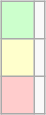<table class="wikitable" style="float:right; font-size:95%">
<tr>
<td style="background:#ccffcc;">    </td>
<td></td>
</tr>
<tr>
<td style="background:#ffffcc;">    </td>
<td></td>
</tr>
<tr>
<td style="background:#ffcccc;">    </td>
<td></td>
</tr>
</table>
